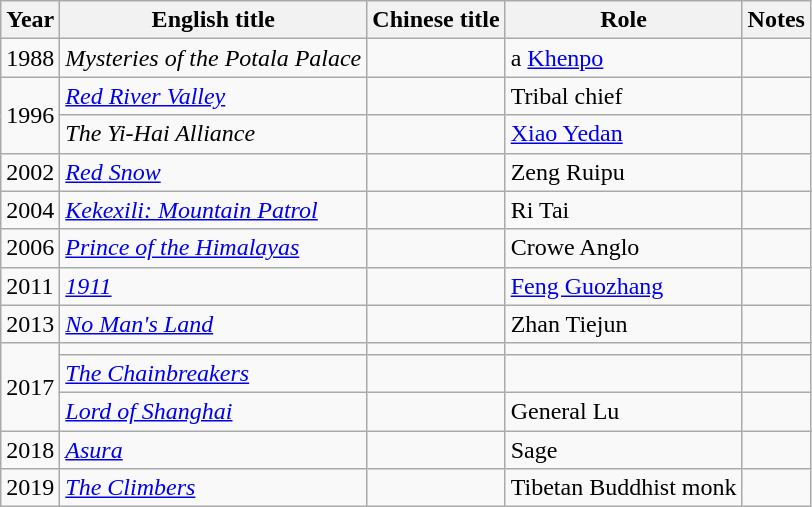<table class="wikitable">
<tr>
<th>Year</th>
<th>English title</th>
<th>Chinese title</th>
<th>Role</th>
<th>Notes</th>
</tr>
<tr>
<td>1988</td>
<td><em>Mysteries of the Potala Palace</em></td>
<td></td>
<td>a <a href='#'>Khenpo</a></td>
<td></td>
</tr>
<tr>
<td rowspan="2">1996</td>
<td><em><a href='#'>Red River Valley</a></em></td>
<td></td>
<td>Tribal chief</td>
<td></td>
</tr>
<tr>
<td><em>The Yi-Hai Alliance</em></td>
<td></td>
<td><a href='#'>Xiao Yedan</a></td>
<td></td>
</tr>
<tr>
<td>2002</td>
<td><em><a href='#'>Red Snow</a></em></td>
<td></td>
<td>Zeng Ruipu</td>
<td></td>
</tr>
<tr>
<td>2004</td>
<td><em><a href='#'>Kekexili: Mountain Patrol</a></em></td>
<td></td>
<td>Ri Tai</td>
<td></td>
</tr>
<tr>
<td>2006</td>
<td><em><a href='#'>Prince of the Himalayas</a></em></td>
<td></td>
<td>Crowe Anglo</td>
<td></td>
</tr>
<tr>
<td>2011</td>
<td><em><a href='#'>1911</a></em></td>
<td></td>
<td><a href='#'>Feng Guozhang</a></td>
<td></td>
</tr>
<tr>
<td>2013</td>
<td><em><a href='#'>No Man's Land</a></em></td>
<td></td>
<td>Zhan Tiejun</td>
<td></td>
</tr>
<tr>
<td rowspan="3">2017</td>
<td></td>
<td></td>
<td></td>
<td></td>
</tr>
<tr>
<td><em><a href='#'>The Chainbreakers</a></em></td>
<td></td>
<td></td>
<td></td>
</tr>
<tr>
<td><em><a href='#'>Lord of Shanghai</a></em></td>
<td></td>
<td>General Lu</td>
<td></td>
</tr>
<tr>
<td>2018</td>
<td><em><a href='#'>Asura</a></em></td>
<td></td>
<td>Sage</td>
<td></td>
</tr>
<tr>
<td>2019</td>
<td><em><a href='#'>The Climbers</a></em></td>
<td></td>
<td>Tibetan Buddhist monk</td>
<td></td>
</tr>
</table>
